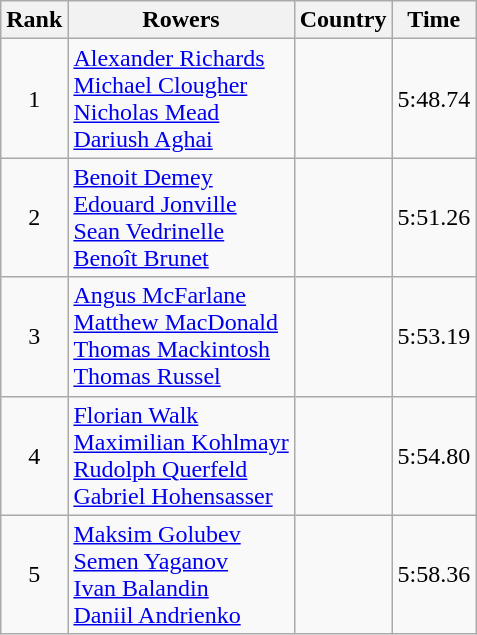<table class="wikitable" style="text-align:center">
<tr>
<th>Rank</th>
<th>Rowers</th>
<th>Country</th>
<th>Time</th>
</tr>
<tr>
<td>1</td>
<td align="left"><a href='#'>Alexander Richards</a><br><a href='#'>Michael Clougher</a><br><a href='#'>Nicholas Mead</a><br><a href='#'>Dariush Aghai</a></td>
<td align="left"></td>
<td>5:48.74</td>
</tr>
<tr>
<td>2</td>
<td align="left"><a href='#'>Benoit Demey</a><br><a href='#'>Edouard Jonville</a><br><a href='#'>Sean Vedrinelle</a><br><a href='#'>Benoît Brunet</a></td>
<td align="left"></td>
<td>5:51.26</td>
</tr>
<tr>
<td>3</td>
<td align="left"><a href='#'>Angus McFarlane</a><br><a href='#'>Matthew MacDonald</a><br><a href='#'>Thomas Mackintosh</a><br><a href='#'>Thomas Russel</a></td>
<td align="left"></td>
<td>5:53.19</td>
</tr>
<tr>
<td>4</td>
<td align="left"><a href='#'>Florian Walk</a><br><a href='#'>Maximilian Kohlmayr</a><br><a href='#'>Rudolph Querfeld</a><br><a href='#'>Gabriel Hohensasser</a></td>
<td align="left"></td>
<td>5:54.80</td>
</tr>
<tr>
<td>5</td>
<td align="left"><a href='#'>Maksim Golubev</a><br><a href='#'>Semen Yaganov</a><br><a href='#'>Ivan Balandin</a><br><a href='#'>Daniil Andrienko</a></td>
<td align="left"></td>
<td>5:58.36</td>
</tr>
</table>
